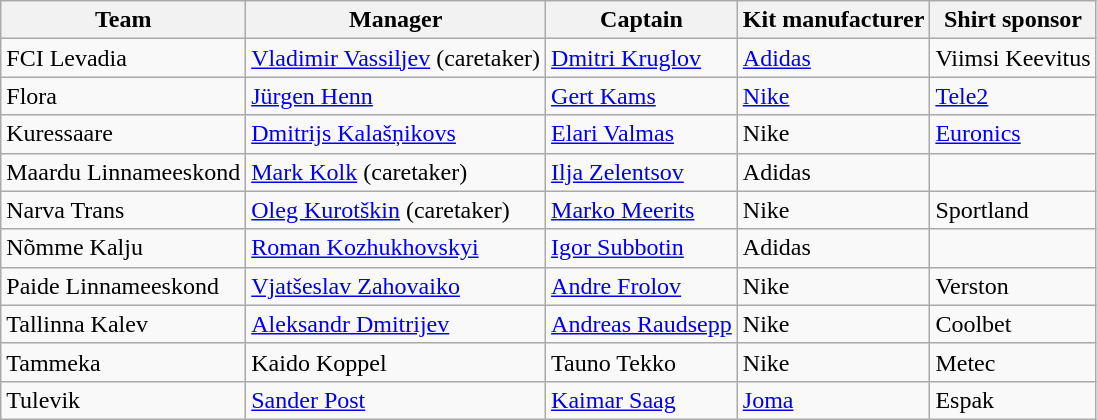<table class="wikitable sortable" style="text-align: left;">
<tr>
<th>Team</th>
<th>Manager</th>
<th>Captain</th>
<th>Kit manufacturer</th>
<th>Shirt sponsor</th>
</tr>
<tr>
<td>FCI Levadia</td>
<td> <a href='#'>Vladimir Vassiljev</a> (caretaker)</td>
<td> <a href='#'>Dmitri Kruglov</a></td>
<td><a href='#'>Adidas</a></td>
<td>Viimsi Keevitus</td>
</tr>
<tr>
<td>Flora</td>
<td> <a href='#'>Jürgen Henn</a></td>
<td> <a href='#'>Gert Kams</a></td>
<td><a href='#'>Nike</a></td>
<td><a href='#'>Tele2</a></td>
</tr>
<tr>
<td>Kuressaare</td>
<td> <a href='#'>Dmitrijs Kalašņikovs</a></td>
<td> <a href='#'>Elari Valmas</a></td>
<td>Nike</td>
<td><a href='#'>Euronics</a></td>
</tr>
<tr>
<td>Maardu Linnameeskond</td>
<td> <a href='#'>Mark Kolk</a> (caretaker)</td>
<td> <a href='#'>Ilja Zelentsov</a></td>
<td>Adidas</td>
<td></td>
</tr>
<tr>
<td>Narva Trans</td>
<td> <a href='#'>Oleg Kurotškin</a> (caretaker)</td>
<td> <a href='#'>Marko Meerits</a></td>
<td>Nike</td>
<td>Sportland</td>
</tr>
<tr>
<td>Nõmme Kalju</td>
<td> <a href='#'>Roman Kozhukhovskyi</a></td>
<td> <a href='#'>Igor Subbotin</a></td>
<td>Adidas</td>
<td></td>
</tr>
<tr>
<td>Paide Linnameeskond</td>
<td> <a href='#'>Vjatšeslav Zahovaiko</a></td>
<td> <a href='#'>Andre Frolov</a></td>
<td>Nike</td>
<td>Verston</td>
</tr>
<tr>
<td>Tallinna Kalev</td>
<td> <a href='#'>Aleksandr Dmitrijev</a></td>
<td> <a href='#'>Andreas Raudsepp</a></td>
<td>Nike</td>
<td>Coolbet</td>
</tr>
<tr>
<td>Tammeka</td>
<td> Kaido Koppel</td>
<td> Tauno Tekko</td>
<td>Nike</td>
<td>Metec</td>
</tr>
<tr>
<td>Tulevik</td>
<td> <a href='#'>Sander Post</a></td>
<td> <a href='#'>Kaimar Saag</a></td>
<td><a href='#'>Joma</a></td>
<td>Espak</td>
</tr>
</table>
